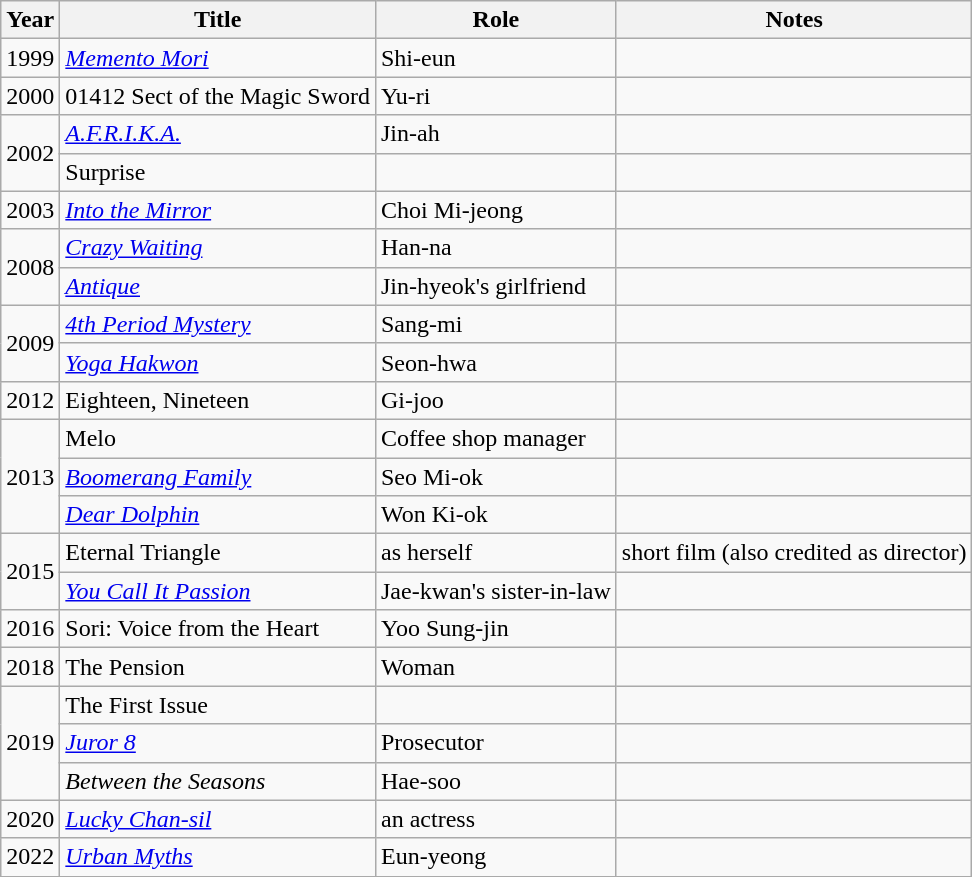<table class="wikitable">
<tr>
<th>Year</th>
<th>Title</th>
<th>Role</th>
<th>Notes</th>
</tr>
<tr>
<td>1999</td>
<td><em><a href='#'>Memento Mori</a></em></td>
<td>Shi-eun</td>
<td></td>
</tr>
<tr>
<td>2000</td>
<td>01412 Sect of the Magic Sword</td>
<td>Yu-ri</td>
<td></td>
</tr>
<tr>
<td rowspan= 2>2002</td>
<td><em><a href='#'>A.F.R.I.K.A.</a></em></td>
<td>Jin-ah</td>
<td></td>
</tr>
<tr>
<td>Surprise</td>
<td></td>
<td></td>
</tr>
<tr>
<td>2003</td>
<td><em><a href='#'>Into the Mirror</a></em></td>
<td>Choi Mi-jeong</td>
<td></td>
</tr>
<tr>
<td rowspan=2>2008</td>
<td><em><a href='#'>Crazy Waiting</a></em></td>
<td>Han-na</td>
<td></td>
</tr>
<tr>
<td><em><a href='#'>Antique</a></em></td>
<td>Jin-hyeok's girlfriend</td>
<td></td>
</tr>
<tr>
<td rowspan=2>2009</td>
<td><em><a href='#'>4th Period Mystery</a></em></td>
<td>Sang-mi</td>
<td></td>
</tr>
<tr>
<td><em><a href='#'>Yoga Hakwon</a></em></td>
<td>Seon-hwa</td>
<td></td>
</tr>
<tr>
<td>2012</td>
<td>Eighteen, Nineteen</td>
<td>Gi-joo</td>
<td></td>
</tr>
<tr>
<td rowspan=3>2013</td>
<td>Melo</td>
<td>Coffee shop manager</td>
<td></td>
</tr>
<tr>
<td><em><a href='#'>Boomerang Family</a></em></td>
<td>Seo Mi-ok</td>
<td></td>
</tr>
<tr>
<td><em><a href='#'>Dear Dolphin</a></em></td>
<td>Won Ki-ok</td>
<td></td>
</tr>
<tr>
<td rowspan=2>2015</td>
<td>Eternal Triangle</td>
<td>as herself</td>
<td>short film (also credited as director)</td>
</tr>
<tr>
<td><em><a href='#'>You Call It Passion</a></em></td>
<td>Jae-kwan's sister-in-law</td>
<td></td>
</tr>
<tr>
<td>2016</td>
<td>Sori: Voice from the Heart</td>
<td>Yoo Sung-jin</td>
<td></td>
</tr>
<tr>
<td>2018</td>
<td>The Pension</td>
<td>Woman</td>
<td></td>
</tr>
<tr>
<td rowspan=3>2019</td>
<td>The First Issue</td>
<td></td>
<td></td>
</tr>
<tr>
<td><em><a href='#'>Juror 8</a></em></td>
<td>Prosecutor</td>
<td></td>
</tr>
<tr>
<td><em>Between the Seasons</em></td>
<td>Hae-soo</td>
<td></td>
</tr>
<tr>
<td>2020</td>
<td><em><a href='#'>Lucky Chan-sil</a></em></td>
<td>an actress</td>
<td></td>
</tr>
<tr>
<td>2022</td>
<td><em><a href='#'>Urban Myths</a></em></td>
<td>Eun-yeong</td>
<td></td>
</tr>
<tr>
</tr>
</table>
